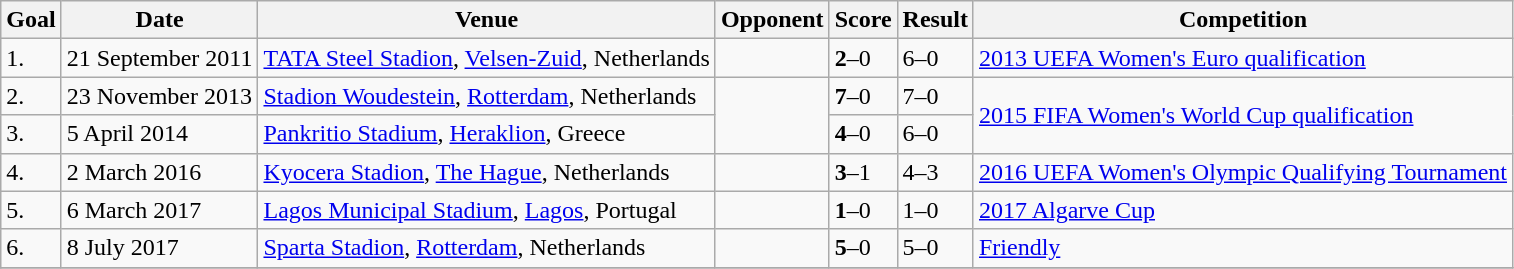<table class="wikitable">
<tr>
<th>Goal</th>
<th>Date</th>
<th>Venue</th>
<th>Opponent</th>
<th>Score</th>
<th>Result</th>
<th>Competition</th>
</tr>
<tr>
<td>1.</td>
<td>21 September 2011</td>
<td><a href='#'>TATA Steel Stadion</a>, <a href='#'>Velsen-Zuid</a>, Netherlands</td>
<td></td>
<td align=left><strong>2</strong>–0</td>
<td align=left>6–0</td>
<td><a href='#'>2013 UEFA Women's Euro qualification</a></td>
</tr>
<tr>
<td>2.</td>
<td>23 November 2013</td>
<td><a href='#'>Stadion Woudestein</a>, <a href='#'>Rotterdam</a>, Netherlands</td>
<td rowspan=2></td>
<td align=left><strong>7</strong>–0</td>
<td align=left>7–0</td>
<td rowspan=2><a href='#'>2015 FIFA Women's World Cup qualification</a></td>
</tr>
<tr>
<td>3.</td>
<td>5 April 2014</td>
<td><a href='#'>Pankritio Stadium</a>, <a href='#'>Heraklion</a>, Greece</td>
<td align=left><strong>4</strong>–0</td>
<td align=left>6–0</td>
</tr>
<tr>
<td>4.</td>
<td>2 March 2016</td>
<td><a href='#'>Kyocera Stadion</a>, <a href='#'>The Hague</a>, Netherlands</td>
<td></td>
<td align=left><strong>3</strong>–1</td>
<td align=left>4–3</td>
<td><a href='#'>2016 UEFA Women's Olympic Qualifying Tournament</a></td>
</tr>
<tr>
<td>5.</td>
<td>6 March 2017</td>
<td><a href='#'>Lagos Municipal Stadium</a>, <a href='#'>Lagos</a>, Portugal</td>
<td></td>
<td align=left><strong>1</strong>–0</td>
<td align=left>1–0</td>
<td><a href='#'>2017 Algarve Cup</a></td>
</tr>
<tr>
<td>6.</td>
<td>8 July 2017</td>
<td><a href='#'>Sparta Stadion</a>, <a href='#'>Rotterdam</a>, Netherlands</td>
<td></td>
<td align=left><strong>5</strong>–0</td>
<td align=left>5–0</td>
<td><a href='#'>Friendly</a></td>
</tr>
<tr>
</tr>
</table>
